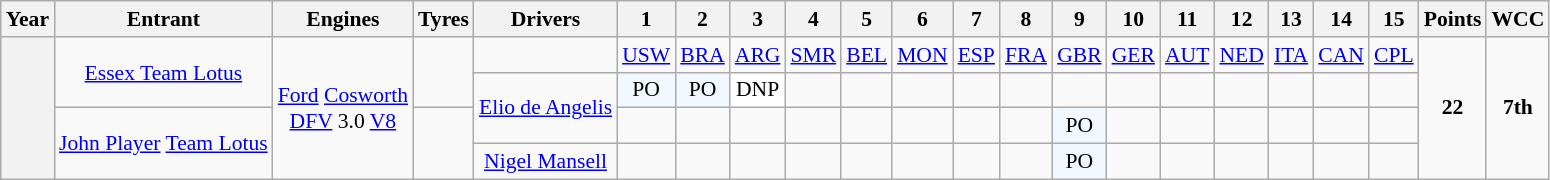<table class="wikitable" style="text-align:center; font-size:90%">
<tr>
<th>Year</th>
<th>Entrant</th>
<th>Engines</th>
<th>Tyres</th>
<th>Drivers</th>
<th>1</th>
<th>2</th>
<th>3</th>
<th>4</th>
<th>5</th>
<th>6</th>
<th>7</th>
<th>8</th>
<th>9</th>
<th>10</th>
<th>11</th>
<th>12</th>
<th>13</th>
<th>14</th>
<th>15</th>
<th>Points</th>
<th>WCC</th>
</tr>
<tr>
<th rowspan="4"></th>
<td rowspan="2"><a href='#'>Essex Team Lotus</a></td>
<td rowspan="4"><a href='#'>Ford</a> <a href='#'>Cosworth<br> DFV</a> 3.0 <a href='#'>V8</a></td>
<td rowspan="2"></td>
<td></td>
<td><a href='#'>USW</a></td>
<td><a href='#'>BRA</a></td>
<td><a href='#'>ARG</a></td>
<td><a href='#'>SMR</a></td>
<td><a href='#'>BEL</a></td>
<td><a href='#'>MON</a></td>
<td><a href='#'>ESP</a></td>
<td><a href='#'>FRA</a></td>
<td><a href='#'>GBR</a></td>
<td><a href='#'>GER</a></td>
<td><a href='#'>AUT</a></td>
<td><a href='#'>NED</a></td>
<td><a href='#'>ITA</a></td>
<td><a href='#'>CAN</a></td>
<td><a href='#'>CPL</a></td>
<td rowspan="4"><strong>22</strong></td>
<td rowspan="4"><strong>7th</strong></td>
</tr>
<tr>
<td rowspan="2"><a href='#'>Elio de Angelis</a></td>
<td style="background:#F1F8FF;">PO</td>
<td style="background:#F1F8FF;">PO</td>
<td style="background:#FFFFFF;">DNP</td>
<td></td>
<td></td>
<td></td>
<td></td>
<td></td>
<td></td>
<td></td>
<td></td>
<td></td>
<td></td>
<td></td>
<td></td>
</tr>
<tr>
<td rowspan="2"><a href='#'>John Player</a> <a href='#'>Team Lotus</a></td>
<td rowspan="2"></td>
<td></td>
<td></td>
<td></td>
<td></td>
<td></td>
<td></td>
<td></td>
<td></td>
<td style="background:#F1F8FF;">PO</td>
<td></td>
<td></td>
<td></td>
<td></td>
<td></td>
<td></td>
</tr>
<tr>
<td><a href='#'>Nigel Mansell</a></td>
<td></td>
<td></td>
<td></td>
<td></td>
<td></td>
<td></td>
<td></td>
<td></td>
<td style="background:#F1F8FF;">PO</td>
<td></td>
<td></td>
<td></td>
<td></td>
<td></td>
<td></td>
</tr>
</table>
